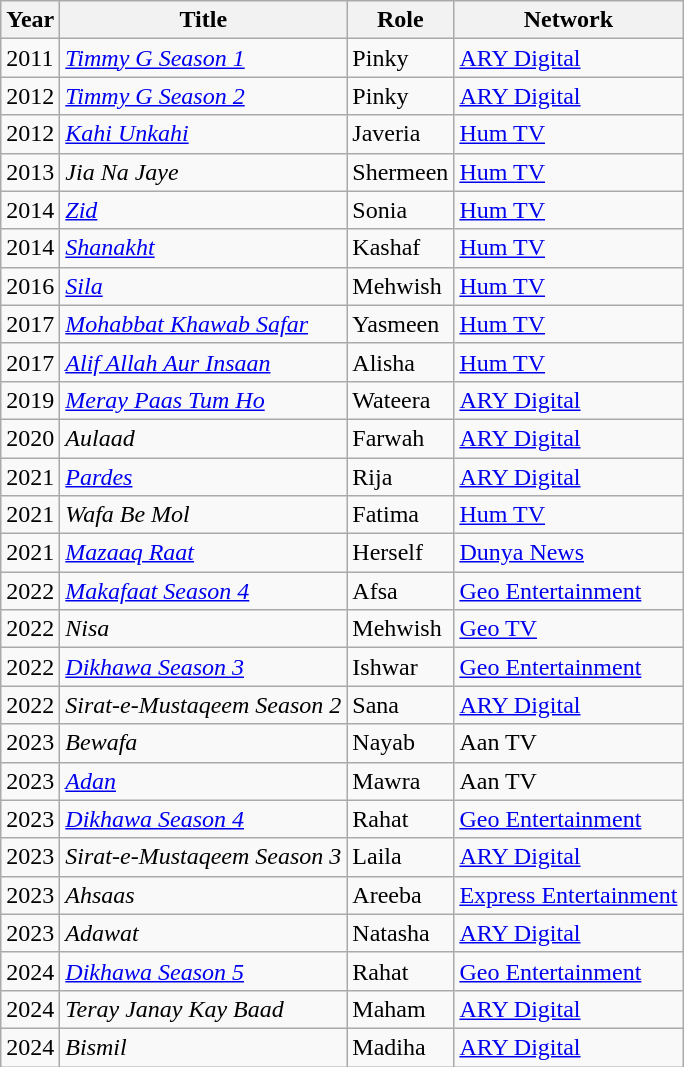<table class="wikitable sortable plainrowheaders">
<tr style="text-align:center;">
<th scope="col">Year</th>
<th scope="col">Title</th>
<th scope="col">Role</th>
<th scope="col">Network</th>
</tr>
<tr>
<td>2011</td>
<td><em><a href='#'>Timmy G Season 1</a></em></td>
<td>Pinky</td>
<td><a href='#'>ARY Digital</a></td>
</tr>
<tr>
<td>2012</td>
<td><em><a href='#'>Timmy G Season 2</a></em></td>
<td>Pinky</td>
<td><a href='#'>ARY Digital</a></td>
</tr>
<tr>
<td>2012</td>
<td><em><a href='#'>Kahi Unkahi</a></em></td>
<td>Javeria</td>
<td><a href='#'>Hum TV</a></td>
</tr>
<tr>
<td>2013</td>
<td><em>Jia Na Jaye</em></td>
<td>Shermeen</td>
<td><a href='#'>Hum TV</a></td>
</tr>
<tr>
<td>2014</td>
<td><em><a href='#'>Zid</a></em></td>
<td>Sonia</td>
<td><a href='#'>Hum TV</a></td>
</tr>
<tr>
<td>2014</td>
<td><em><a href='#'>Shanakht</a></em></td>
<td>Kashaf</td>
<td><a href='#'>Hum TV</a></td>
</tr>
<tr>
<td>2016</td>
<td><em><a href='#'>Sila</a></em></td>
<td>Mehwish</td>
<td><a href='#'>Hum TV</a></td>
</tr>
<tr>
<td>2017</td>
<td><em><a href='#'>Mohabbat Khawab Safar</a></em></td>
<td>Yasmeen</td>
<td><a href='#'>Hum TV</a></td>
</tr>
<tr>
<td>2017</td>
<td><em><a href='#'>Alif Allah Aur Insaan</a></em></td>
<td>Alisha</td>
<td><a href='#'>Hum TV</a></td>
</tr>
<tr>
<td>2019</td>
<td><em><a href='#'>Meray Paas Tum Ho</a></em></td>
<td>Wateera</td>
<td><a href='#'>ARY Digital</a></td>
</tr>
<tr>
<td>2020</td>
<td><em>Aulaad</em></td>
<td>Farwah</td>
<td><a href='#'>ARY Digital</a></td>
</tr>
<tr>
<td>2021</td>
<td><em><a href='#'>Pardes</a></em></td>
<td>Rija</td>
<td><a href='#'>ARY Digital</a></td>
</tr>
<tr>
<td>2021</td>
<td><em>Wafa Be Mol</em></td>
<td>Fatima</td>
<td><a href='#'>Hum TV</a></td>
</tr>
<tr>
<td>2021</td>
<td><em><a href='#'>Mazaaq Raat</a></em></td>
<td>Herself</td>
<td><a href='#'>Dunya News</a></td>
</tr>
<tr>
<td>2022</td>
<td><em><a href='#'>Makafaat Season 4</a></em></td>
<td>Afsa</td>
<td><a href='#'>Geo Entertainment</a></td>
</tr>
<tr>
<td>2022</td>
<td><em>Nisa</em></td>
<td>Mehwish</td>
<td><a href='#'>Geo TV</a></td>
</tr>
<tr>
<td>2022</td>
<td><em><a href='#'>Dikhawa Season 3</a></em></td>
<td>Ishwar</td>
<td><a href='#'>Geo Entertainment</a></td>
</tr>
<tr>
<td>2022</td>
<td><em>Sirat-e-Mustaqeem Season 2</em></td>
<td>Sana</td>
<td><a href='#'>ARY Digital</a></td>
</tr>
<tr>
<td>2023</td>
<td><em>Bewafa</em></td>
<td>Nayab</td>
<td>Aan TV</td>
</tr>
<tr>
<td>2023</td>
<td><em><a href='#'>Adan</a></em></td>
<td>Mawra</td>
<td>Aan TV</td>
</tr>
<tr>
<td>2023</td>
<td><em><a href='#'>Dikhawa Season 4</a></em></td>
<td>Rahat</td>
<td><a href='#'>Geo Entertainment</a></td>
</tr>
<tr>
<td>2023</td>
<td><em>Sirat-e-Mustaqeem Season 3</em></td>
<td>Laila</td>
<td><a href='#'>ARY Digital</a></td>
</tr>
<tr>
<td>2023</td>
<td><em>Ahsaas</em></td>
<td>Areeba</td>
<td><a href='#'>Express Entertainment</a></td>
</tr>
<tr>
<td>2023</td>
<td><em>Adawat</em></td>
<td>Natasha</td>
<td><a href='#'>ARY Digital</a></td>
</tr>
<tr>
<td>2024</td>
<td><em><a href='#'>Dikhawa Season 5</a></em></td>
<td>Rahat</td>
<td><a href='#'>Geo Entertainment</a></td>
</tr>
<tr>
<td>2024</td>
<td><em>Teray Janay Kay Baad</em></td>
<td>Maham</td>
<td><a href='#'>ARY Digital</a></td>
</tr>
<tr>
<td>2024</td>
<td><em>Bismil</em></td>
<td>Madiha</td>
<td><a href='#'>ARY Digital</a></td>
</tr>
</table>
